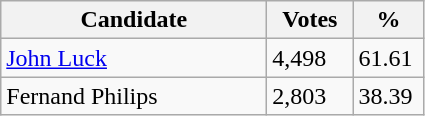<table class="wikitable">
<tr>
<th style="width: 170px">Candidate</th>
<th style="width: 50px">Votes</th>
<th style="width: 40px">%</th>
</tr>
<tr>
<td><a href='#'>John Luck</a></td>
<td>4,498</td>
<td>61.61</td>
</tr>
<tr>
<td>Fernand Philips</td>
<td>2,803</td>
<td>38.39</td>
</tr>
</table>
